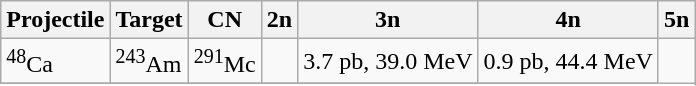<table class="wikitable">
<tr>
<th>Projectile</th>
<th>Target</th>
<th>CN</th>
<th>2n</th>
<th>3n</th>
<th>4n</th>
<th>5n</th>
</tr>
<tr>
<td><sup>48</sup>Ca</td>
<td><sup>243</sup>Am</td>
<td><sup>291</sup>Mc</td>
<td></td>
<td>3.7 pb, 39.0 MeV</td>
<td>0.9 pb, 44.4 MeV</td>
</tr>
<tr>
</tr>
</table>
